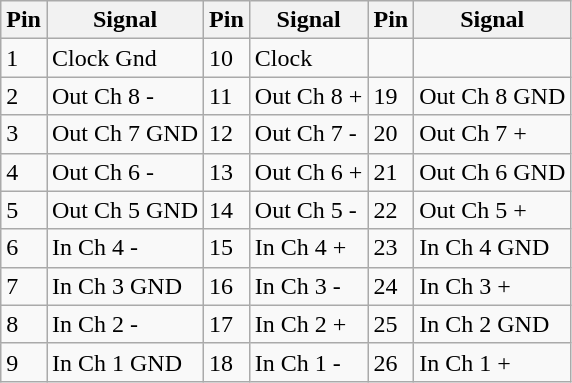<table class="wikitable">
<tr>
<th>Pin</th>
<th>Signal</th>
<th>Pin</th>
<th>Signal</th>
<th>Pin</th>
<th>Signal</th>
</tr>
<tr>
<td>1</td>
<td>Clock Gnd</td>
<td>10</td>
<td>Clock</td>
<td></td>
<td></td>
</tr>
<tr>
<td>2</td>
<td>Out Ch 8 -</td>
<td>11</td>
<td>Out Ch 8 +</td>
<td>19</td>
<td>Out Ch 8 GND</td>
</tr>
<tr>
<td>3</td>
<td>Out Ch 7 GND</td>
<td>12</td>
<td>Out Ch 7 -</td>
<td>20</td>
<td>Out Ch 7 +</td>
</tr>
<tr>
<td>4</td>
<td>Out Ch 6 -</td>
<td>13</td>
<td>Out Ch 6 +</td>
<td>21</td>
<td>Out Ch 6 GND</td>
</tr>
<tr>
<td>5</td>
<td>Out Ch 5 GND</td>
<td>14</td>
<td>Out Ch 5 -</td>
<td>22</td>
<td>Out Ch 5 +</td>
</tr>
<tr>
<td>6</td>
<td>In Ch 4 -</td>
<td>15</td>
<td>In Ch 4 +</td>
<td>23</td>
<td>In Ch 4 GND</td>
</tr>
<tr>
<td>7</td>
<td>In Ch 3 GND</td>
<td>16</td>
<td>In Ch 3 -</td>
<td>24</td>
<td>In Ch 3 +</td>
</tr>
<tr>
<td>8</td>
<td>In Ch 2 -</td>
<td>17</td>
<td>In Ch 2 +</td>
<td>25</td>
<td>In Ch 2 GND</td>
</tr>
<tr>
<td>9</td>
<td>In Ch 1 GND</td>
<td>18</td>
<td>In Ch 1 -</td>
<td>26</td>
<td>In Ch 1 +</td>
</tr>
</table>
